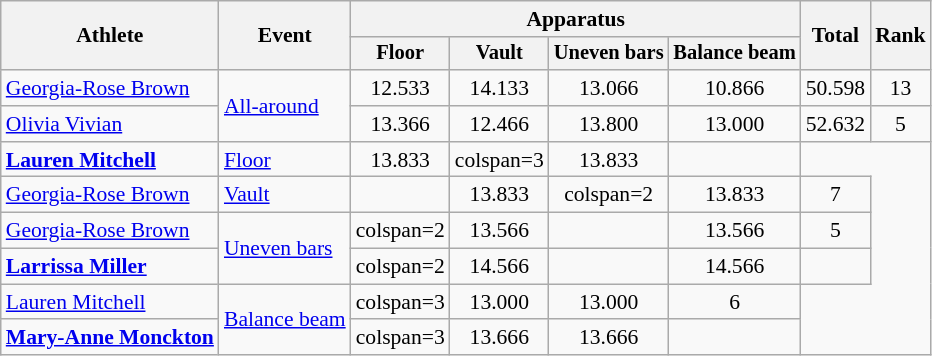<table class="wikitable" style="font-size:90%">
<tr>
<th rowspan=2>Athlete</th>
<th rowspan=2>Event</th>
<th colspan=4>Apparatus</th>
<th rowspan=2>Total</th>
<th rowspan=2>Rank</th>
</tr>
<tr style="font-size:95%">
<th>Floor</th>
<th>Vault</th>
<th>Uneven bars</th>
<th>Balance beam</th>
</tr>
<tr align=center>
<td align=left><a href='#'>Georgia-Rose Brown</a></td>
<td align=left rowspan=2><a href='#'>All-around</a></td>
<td>12.533</td>
<td>14.133</td>
<td>13.066</td>
<td>10.866</td>
<td>50.598</td>
<td>13</td>
</tr>
<tr align=center>
<td align=left><a href='#'>Olivia Vivian</a></td>
<td>13.366</td>
<td>12.466</td>
<td>13.800</td>
<td>13.000</td>
<td>52.632</td>
<td>5</td>
</tr>
<tr align=center>
<td align=left><strong><a href='#'>Lauren Mitchell</a></strong></td>
<td align=left><a href='#'>Floor</a></td>
<td>13.833</td>
<td>colspan=3 </td>
<td>13.833</td>
<td></td>
</tr>
<tr align=center>
<td align=left><a href='#'>Georgia-Rose Brown</a></td>
<td align=left><a href='#'>Vault</a></td>
<td></td>
<td>13.833</td>
<td>colspan=2 </td>
<td>13.833</td>
<td>7</td>
</tr>
<tr align=center>
<td align=left><a href='#'>Georgia-Rose Brown</a></td>
<td align=left rowspan=2><a href='#'>Uneven bars</a></td>
<td>colspan=2 </td>
<td>13.566</td>
<td></td>
<td>13.566</td>
<td>5</td>
</tr>
<tr align=center>
<td align=left><strong><a href='#'>Larrissa Miller</a></strong></td>
<td>colspan=2 </td>
<td>14.566</td>
<td></td>
<td>14.566</td>
<td></td>
</tr>
<tr align=center>
<td align=left><a href='#'>Lauren Mitchell</a></td>
<td align=left rowspan=2><a href='#'>Balance beam</a></td>
<td>colspan=3 </td>
<td>13.000</td>
<td>13.000</td>
<td>6</td>
</tr>
<tr align=center>
<td align=left><strong><a href='#'>Mary-Anne Monckton</a></strong></td>
<td>colspan=3 </td>
<td>13.666</td>
<td>13.666</td>
<td></td>
</tr>
</table>
